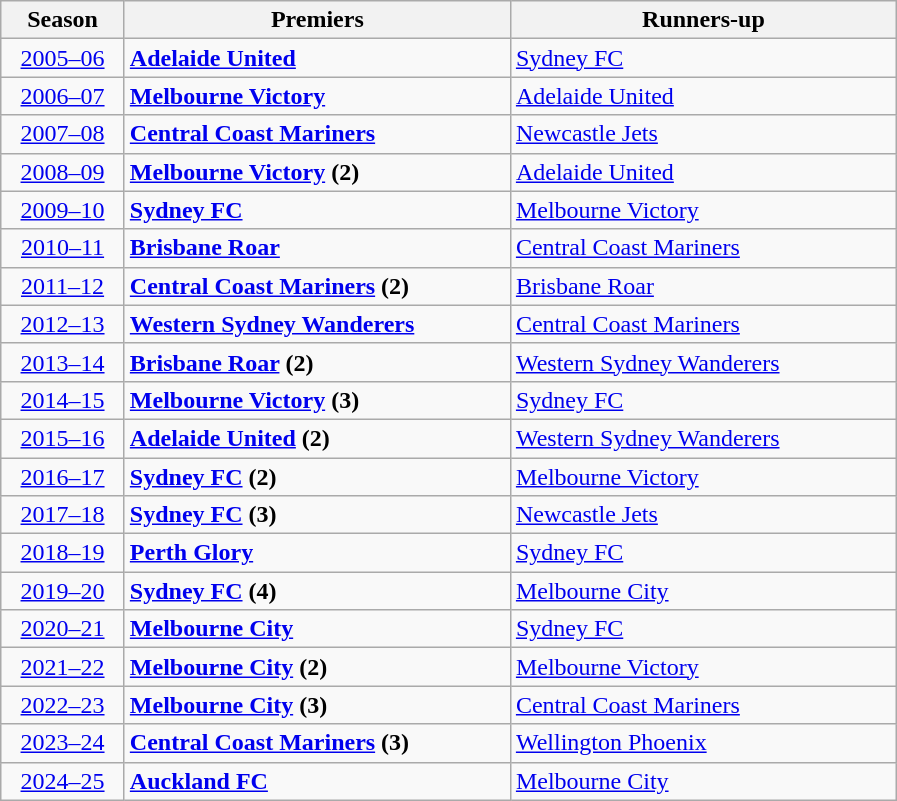<table class="wikitable sortable">
<tr>
<th width=75px>Season</th>
<th width=250px>Premiers</th>
<th width=250px>Runners-up</th>
</tr>
<tr>
<td align=center><a href='#'>2005–06</a></td>
<td><strong><a href='#'>Adelaide United</a></strong></td>
<td><a href='#'>Sydney FC</a></td>
</tr>
<tr>
<td align=center><a href='#'>2006–07</a></td>
<td><strong><a href='#'>Melbourne Victory</a></strong></td>
<td><a href='#'>Adelaide United</a></td>
</tr>
<tr>
<td align=center><a href='#'>2007–08</a></td>
<td><strong><a href='#'>Central Coast Mariners</a></strong></td>
<td><a href='#'>Newcastle Jets</a></td>
</tr>
<tr>
<td align=center><a href='#'>2008–09</a></td>
<td><strong><a href='#'>Melbourne Victory</a> (2)</strong></td>
<td><a href='#'>Adelaide United</a></td>
</tr>
<tr>
<td align=center><a href='#'>2009–10</a></td>
<td><strong><a href='#'>Sydney FC</a></strong></td>
<td><a href='#'>Melbourne Victory</a></td>
</tr>
<tr>
<td align=center><a href='#'>2010–11</a></td>
<td><strong><a href='#'>Brisbane Roar</a></strong></td>
<td><a href='#'>Central Coast Mariners</a></td>
</tr>
<tr>
<td align=center><a href='#'>2011–12</a></td>
<td><strong><a href='#'>Central Coast Mariners</a> (2)</strong></td>
<td><a href='#'>Brisbane Roar</a></td>
</tr>
<tr>
<td align=center><a href='#'>2012–13</a></td>
<td><strong><a href='#'>Western Sydney Wanderers</a></strong></td>
<td><a href='#'>Central Coast Mariners</a></td>
</tr>
<tr>
<td align=center><a href='#'>2013–14</a></td>
<td><strong><a href='#'>Brisbane Roar</a> (2)</strong></td>
<td><a href='#'>Western Sydney Wanderers</a></td>
</tr>
<tr>
<td align=center><a href='#'>2014–15</a></td>
<td><strong><a href='#'>Melbourne Victory</a> (3)</strong></td>
<td><a href='#'>Sydney FC</a></td>
</tr>
<tr>
<td align=center><a href='#'>2015–16</a></td>
<td><strong><a href='#'>Adelaide United</a> (2)</strong></td>
<td><a href='#'>Western Sydney Wanderers</a></td>
</tr>
<tr>
<td align=center><a href='#'>2016–17</a></td>
<td><strong><a href='#'>Sydney FC</a> (2)</strong></td>
<td><a href='#'>Melbourne Victory</a></td>
</tr>
<tr>
<td align=center><a href='#'>2017–18</a></td>
<td><strong><a href='#'>Sydney FC</a> (3)</strong></td>
<td><a href='#'>Newcastle Jets</a></td>
</tr>
<tr>
<td align=center><a href='#'>2018–19</a></td>
<td><strong><a href='#'>Perth Glory</a></strong></td>
<td><a href='#'>Sydney FC</a></td>
</tr>
<tr>
<td align=center><a href='#'>2019–20</a></td>
<td><strong><a href='#'>Sydney FC</a> (4)</strong></td>
<td><a href='#'>Melbourne City</a></td>
</tr>
<tr>
<td align=center><a href='#'>2020–21</a></td>
<td><strong><a href='#'>Melbourne City</a></strong></td>
<td><a href='#'>Sydney FC</a></td>
</tr>
<tr>
<td align=center><a href='#'>2021–22</a></td>
<td><strong><a href='#'>Melbourne City</a> (2)</strong></td>
<td><a href='#'>Melbourne Victory</a></td>
</tr>
<tr>
<td align=center><a href='#'>2022–23</a></td>
<td><strong><a href='#'>Melbourne City</a> (3)</strong></td>
<td><a href='#'>Central Coast Mariners</a></td>
</tr>
<tr>
<td align=center><a href='#'>2023–24</a></td>
<td><strong><a href='#'>Central Coast Mariners</a> (3)</strong></td>
<td><a href='#'>Wellington Phoenix</a></td>
</tr>
<tr>
<td align=center><a href='#'>2024–25</a></td>
<td><a href='#'><strong>Auckland FC</strong></a></td>
<td><a href='#'>Melbourne City</a></td>
</tr>
</table>
